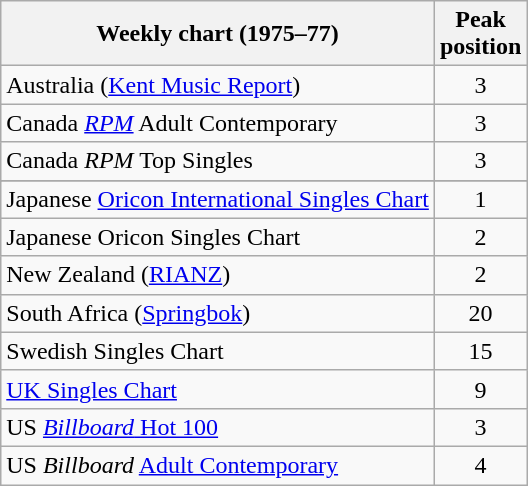<table class="wikitable sortable">
<tr>
<th>Weekly chart (1975–77)</th>
<th>Peak<br>position</th>
</tr>
<tr>
<td>Australia (<a href='#'>Kent Music Report</a>)</td>
<td style="text-align:center;">3</td>
</tr>
<tr>
<td>Canada <a href='#'><em>RPM</em></a> Adult Contemporary</td>
<td style="text-align:center;">3</td>
</tr>
<tr>
<td>Canada <em>RPM</em> Top Singles</td>
<td style="text-align:center;">3</td>
</tr>
<tr>
</tr>
<tr>
<td>Japanese <a href='#'>Oricon International Singles Chart</a></td>
<td style="text-align:center;">1</td>
</tr>
<tr>
<td>Japanese Oricon Singles Chart</td>
<td style="text-align:center;">2</td>
</tr>
<tr>
<td>New Zealand (<a href='#'>RIANZ</a>)</td>
<td style="text-align:center;">2</td>
</tr>
<tr>
<td>South Africa (<a href='#'>Springbok</a>)</td>
<td align="center">20</td>
</tr>
<tr>
<td>Swedish Singles Chart</td>
<td style="text-align:center;">15</td>
</tr>
<tr>
<td><a href='#'>UK Singles Chart</a></td>
<td style="text-align:center;">9</td>
</tr>
<tr>
<td>US <a href='#'><em>Billboard</em> Hot 100</a></td>
<td style="text-align:center;">3</td>
</tr>
<tr>
<td>US <em>Billboard</em> <a href='#'>Adult Contemporary</a></td>
<td align="center">4</td>
</tr>
</table>
